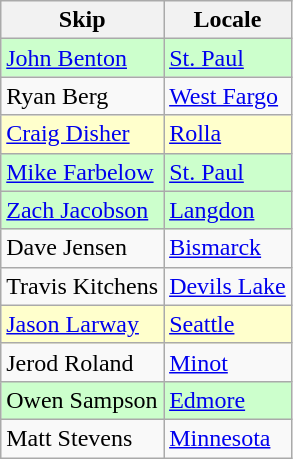<table class="wikitable">
<tr>
<th>Skip</th>
<th>Locale</th>
</tr>
<tr bgcolor="#ccffcc">
<td><a href='#'>John Benton</a></td>
<td> <a href='#'>St. Paul</a></td>
</tr>
<tr>
<td>Ryan Berg</td>
<td> <a href='#'>West Fargo</a></td>
</tr>
<tr bgcolor="#ffffcc">
<td><a href='#'>Craig Disher</a></td>
<td> <a href='#'>Rolla</a></td>
</tr>
<tr bgcolor="#ccffcc">
<td><a href='#'>Mike Farbelow</a></td>
<td> <a href='#'>St. Paul</a></td>
</tr>
<tr bgcolor="#ccffcc">
<td><a href='#'>Zach Jacobson</a></td>
<td> <a href='#'>Langdon</a></td>
</tr>
<tr>
<td>Dave Jensen</td>
<td> <a href='#'>Bismarck</a></td>
</tr>
<tr>
<td>Travis Kitchens</td>
<td> <a href='#'>Devils Lake</a></td>
</tr>
<tr bgcolor="#ffffcc">
<td><a href='#'>Jason Larway</a></td>
<td> <a href='#'>Seattle</a></td>
</tr>
<tr>
<td>Jerod Roland</td>
<td> <a href='#'>Minot</a></td>
</tr>
<tr bgcolor="#ccffcc">
<td>Owen Sampson</td>
<td> <a href='#'>Edmore</a></td>
</tr>
<tr>
<td>Matt Stevens</td>
<td> <a href='#'>Minnesota</a></td>
</tr>
</table>
